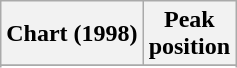<table class="wikitable sortable">
<tr>
<th align="left">Chart (1998)</th>
<th align="center">Peak<br>position</th>
</tr>
<tr>
</tr>
<tr>
</tr>
</table>
